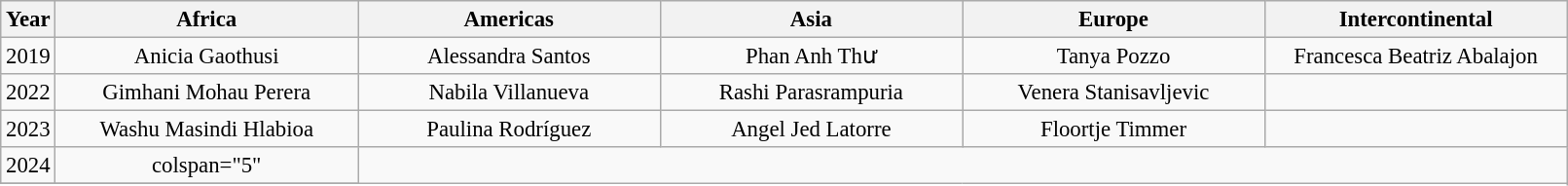<table class="wikitable sortable" style="font-size:95%; text-align:center">
<tr>
<th width="10"><span>Year</span></th>
<th width="200"><span>Africa</span></th>
<th width="200"><span>Americas</span></th>
<th width="200"><span>Asia</span></th>
<th width="200"><span>Europe</span></th>
<th width="200"><span>Intercontinental</span></th>
</tr>
<tr>
<td>2019</td>
<td>Anicia Gaothusi<br></td>
<td>Alessandra Santos<br></td>
<td>Phan Anh Thư<br></td>
<td>Tanya Pozzo<br></td>
<td>Francesca Beatriz Abalajon<br></td>
</tr>
<tr>
<td>2022</td>
<td>Gimhani Mohau Perera<br></td>
<td>Nabila Villanueva<br></td>
<td>Rashi Parasrampuria<br></td>
<td>Venera Stanisavljevic<br></td>
<td></td>
</tr>
<tr>
<td>2023</td>
<td>Washu Masindi Hlabioa<br></td>
<td>Paulina Rodríguez<br></td>
<td>Angel Jed Latorre<br></td>
<td>Floortje Timmer<br></td>
<td></td>
</tr>
<tr>
<td>2024</td>
<td>colspan="5" </td>
</tr>
<tr>
</tr>
</table>
